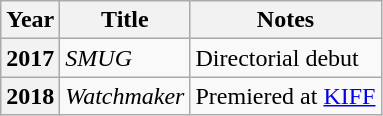<table class="wikitable plainrowheaders">
<tr>
<th>Year</th>
<th>Title</th>
<th>Notes</th>
</tr>
<tr>
<th scope="row">2017</th>
<td><em>SMUG</em></td>
<td>Directorial debut</td>
</tr>
<tr>
<th scope="row">2018</th>
<td><em>Watchmaker</em></td>
<td>Premiered at <a href='#'>KIFF</a></td>
</tr>
</table>
